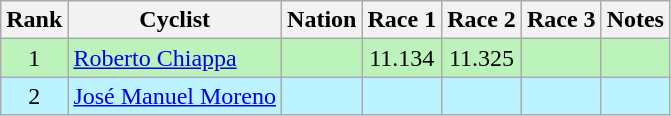<table class="wikitable sortable" style="text-align:center">
<tr>
<th>Rank</th>
<th>Cyclist</th>
<th>Nation</th>
<th>Race 1</th>
<th>Race 2</th>
<th>Race 3</th>
<th>Notes</th>
</tr>
<tr bgcolor=bbf3bb>
<td>1</td>
<td align=left><a href='#'>Roberto Chiappa</a></td>
<td align=left></td>
<td>11.134</td>
<td>11.325</td>
<td></td>
<td></td>
</tr>
<tr bgcolor=bbf3ff>
<td>2</td>
<td align=left><a href='#'>José Manuel Moreno</a></td>
<td align=left></td>
<td></td>
<td></td>
<td></td>
<td></td>
</tr>
</table>
